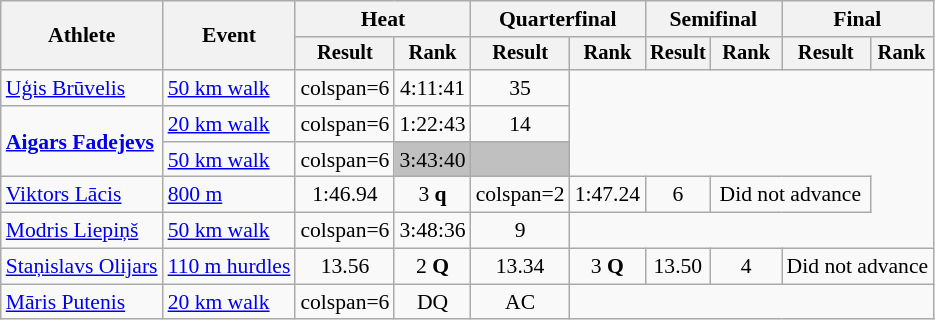<table class="wikitable" style="font-size:90%">
<tr>
<th rowspan="2">Athlete</th>
<th rowspan="2">Event</th>
<th colspan="2">Heat</th>
<th colspan="2">Quarterfinal</th>
<th colspan="2">Semifinal</th>
<th colspan="2">Final</th>
</tr>
<tr style="font-size:95%">
<th>Result</th>
<th>Rank</th>
<th>Result</th>
<th>Rank</th>
<th>Result</th>
<th>Rank</th>
<th>Result</th>
<th>Rank</th>
</tr>
<tr align=center>
<td align=left><a href='#'>Uģis Brūvelis</a></td>
<td align=left><a href='#'>50 km walk</a></td>
<td>colspan=6 </td>
<td>4:11:41</td>
<td>35</td>
</tr>
<tr align=center>
<td align=left rowspan=2><strong><a href='#'>Aigars Fadejevs</a></strong></td>
<td align=left><a href='#'>20 km walk</a></td>
<td>colspan=6 </td>
<td>1:22:43</td>
<td>14</td>
</tr>
<tr align=center>
<td align=left><a href='#'>50 km walk</a></td>
<td>colspan=6 </td>
<td align="center" bgcolor='silver'>3:43:40</td>
<td align="center" bgcolor='silver'></td>
</tr>
<tr align=center>
<td align=left><a href='#'>Viktors Lācis</a></td>
<td align=left><a href='#'>800 m</a></td>
<td>1:46.94</td>
<td>3 <strong>q</strong></td>
<td>colspan=2 </td>
<td>1:47.24</td>
<td>6</td>
<td colspan=2>Did not advance</td>
</tr>
<tr align=center>
<td align=left><a href='#'>Modris Liepiņš</a></td>
<td align=left><a href='#'>50 km walk</a></td>
<td>colspan=6 </td>
<td>3:48:36</td>
<td>9</td>
</tr>
<tr align=center>
<td align=left><a href='#'>Staņislavs Olijars</a></td>
<td align=left><a href='#'>110 m hurdles</a></td>
<td>13.56</td>
<td>2 <strong>Q</strong></td>
<td>13.34</td>
<td>3 <strong>Q</strong></td>
<td>13.50</td>
<td>4</td>
<td colspan=2>Did not advance</td>
</tr>
<tr align=center>
<td align=left><a href='#'>Māris Putenis</a></td>
<td align=left><a href='#'>20 km walk</a></td>
<td>colspan=6 </td>
<td>DQ</td>
<td>AC</td>
</tr>
</table>
